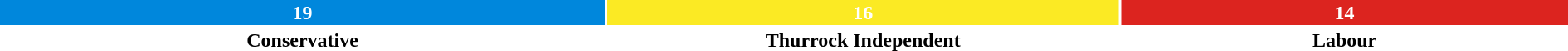<table style="width:100%; text-align:center;">
<tr style="color:white;">
<td style="background:#0087dc; width:38.8;"><strong>19</strong></td>
<td style="background:#FBEA24; width:32.7%;"><strong>16</strong></td>
<td style="background:#dc241f; width:28.6%;"><strong>14</strong></td>
</tr>
<tr>
<td><span><strong>Conservative</strong></span></td>
<td><span><strong>Thurrock Independent</strong></span></td>
<td><span><strong>Labour</strong></span></td>
</tr>
</table>
